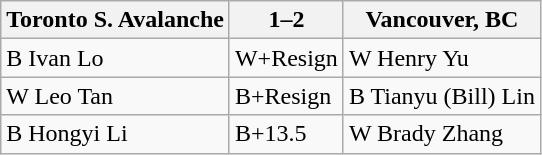<table class="wikitable">
<tr>
<th>Toronto S. Avalanche</th>
<th>1–2</th>
<th>Vancouver, BC</th>
</tr>
<tr>
<td>B Ivan Lo</td>
<td>W+Resign</td>
<td>W Henry Yu</td>
</tr>
<tr>
<td>W Leo Tan</td>
<td>B+Resign</td>
<td>B Tianyu (Bill) Lin</td>
</tr>
<tr>
<td>B Hongyi Li</td>
<td>B+13.5</td>
<td>W Brady Zhang</td>
</tr>
</table>
